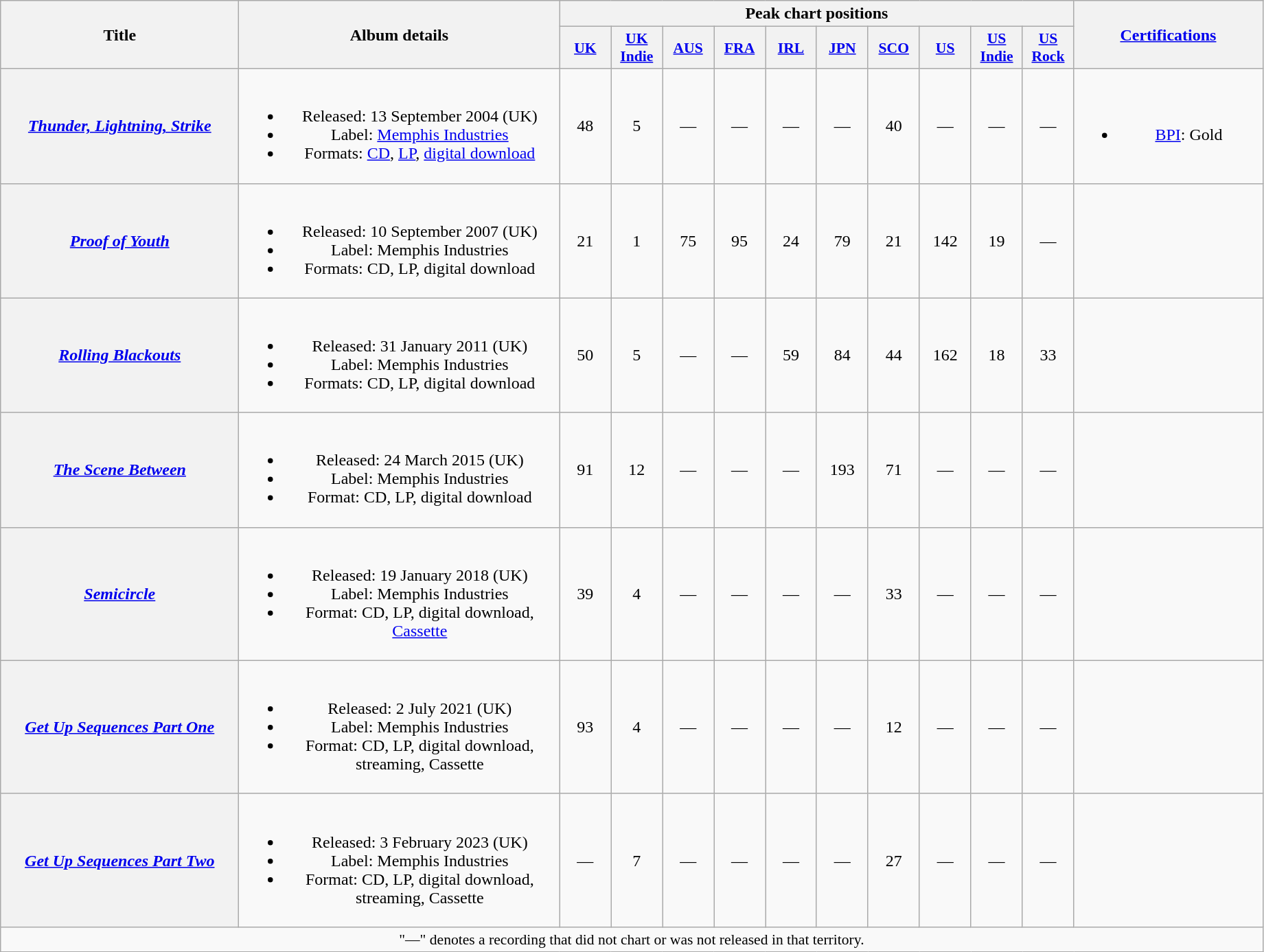<table class="wikitable plainrowheaders" style="text-align:center;">
<tr>
<th scope="col" rowspan="2" style="width:14em;">Title</th>
<th scope="col" rowspan="2" style="width:19em;">Album details</th>
<th scope="col" colspan="10">Peak chart positions</th>
<th scope="col" rowspan="2" style="width:11em;"><a href='#'>Certifications</a></th>
</tr>
<tr>
<th scope="col" style="width:3em;font-size:90%;"><a href='#'>UK</a><br></th>
<th scope="col" style="width:3em;font-size:90%;"><a href='#'>UK<br>Indie</a><br></th>
<th scope="col" style="width:3em;font-size:90%;"><a href='#'>AUS</a><br></th>
<th scope="col" style="width:3em;font-size:90%;"><a href='#'>FRA</a><br></th>
<th scope="col" style="width:3em;font-size:90%;"><a href='#'>IRL</a><br></th>
<th scope="col" style="width:3em;font-size:90%;"><a href='#'>JPN</a><br></th>
<th scope="col" style="width:3em;font-size:90%;"><a href='#'>SCO</a><br></th>
<th scope="col" style="width:3em;font-size:90%;"><a href='#'>US</a><br></th>
<th scope="col" style="width:3em;font-size:90%;"><a href='#'>US<br>Indie</a><br></th>
<th scope="col" style="width:3em;font-size:90%;"><a href='#'>US<br>Rock</a><br></th>
</tr>
<tr>
<th scope="row"><em><a href='#'>Thunder, Lightning, Strike</a></em></th>
<td><br><ul><li>Released: 13 September 2004 <span>(UK)</span></li><li>Label: <a href='#'>Memphis Industries</a></li><li>Formats: <a href='#'>CD</a>, <a href='#'>LP</a>, <a href='#'>digital download</a></li></ul></td>
<td>48</td>
<td>5</td>
<td>—</td>
<td>—</td>
<td>—</td>
<td>—</td>
<td>40</td>
<td>—</td>
<td>—</td>
<td>—</td>
<td><br><ul><li><a href='#'>BPI</a>: Gold</li></ul></td>
</tr>
<tr>
<th scope="row"><em><a href='#'>Proof of Youth</a></em></th>
<td><br><ul><li>Released: 10 September 2007 <span>(UK)</span></li><li>Label: Memphis Industries</li><li>Formats: CD, LP, digital download</li></ul></td>
<td>21</td>
<td>1</td>
<td>75</td>
<td>95</td>
<td>24</td>
<td>79</td>
<td>21</td>
<td>142</td>
<td>19</td>
<td>—</td>
<td></td>
</tr>
<tr>
<th scope="row"><em><a href='#'>Rolling Blackouts</a></em></th>
<td><br><ul><li>Released: 31 January 2011 <span>(UK)</span></li><li>Label: Memphis Industries</li><li>Formats: CD, LP, digital download</li></ul></td>
<td>50</td>
<td>5</td>
<td>—</td>
<td>—</td>
<td>59</td>
<td>84</td>
<td>44</td>
<td>162</td>
<td>18</td>
<td>33</td>
<td></td>
</tr>
<tr>
<th scope="row"><em><a href='#'>The Scene Between</a></em></th>
<td><br><ul><li>Released: 24 March 2015 <span>(UK)</span></li><li>Label: Memphis Industries</li><li>Format: CD, LP, digital download</li></ul></td>
<td>91</td>
<td>12</td>
<td>—</td>
<td>—</td>
<td>—</td>
<td>193</td>
<td>71</td>
<td>—</td>
<td>—</td>
<td>—</td>
<td></td>
</tr>
<tr>
<th scope="row"><em><a href='#'>Semicircle</a></em></th>
<td><br><ul><li>Released: 19 January 2018 <span>(UK)</span></li><li>Label: Memphis Industries</li><li>Format: CD, LP, digital download, <a href='#'>Cassette</a></li></ul></td>
<td>39</td>
<td>4</td>
<td>—</td>
<td>—</td>
<td>—</td>
<td>—</td>
<td>33</td>
<td>—</td>
<td>—</td>
<td>—</td>
<td></td>
</tr>
<tr>
<th scope="row"><em><a href='#'>Get Up Sequences Part One</a></em></th>
<td><br><ul><li>Released: 2 July 2021 <span>(UK)</span></li><li>Label: Memphis Industries</li><li>Format: CD, LP, digital download, streaming, Cassette</li></ul></td>
<td>93</td>
<td>4</td>
<td>—</td>
<td>—</td>
<td>—</td>
<td>—</td>
<td>12</td>
<td>—</td>
<td>—</td>
<td>—</td>
<td></td>
</tr>
<tr>
<th scope="row"><em><a href='#'>Get Up Sequences Part Two</a></em></th>
<td><br><ul><li>Released: 3 February 2023 <span>(UK)</span></li><li>Label: Memphis Industries</li><li>Format: CD, LP, digital download, streaming, Cassette</li></ul></td>
<td>—</td>
<td>7</td>
<td>—</td>
<td>—</td>
<td>—</td>
<td>—</td>
<td>27</td>
<td>—</td>
<td>—</td>
<td>—</td>
<td></td>
</tr>
<tr>
<td colspan="14" style="font-size:90%">"—" denotes a recording that did not chart or was not released in that territory.</td>
</tr>
</table>
